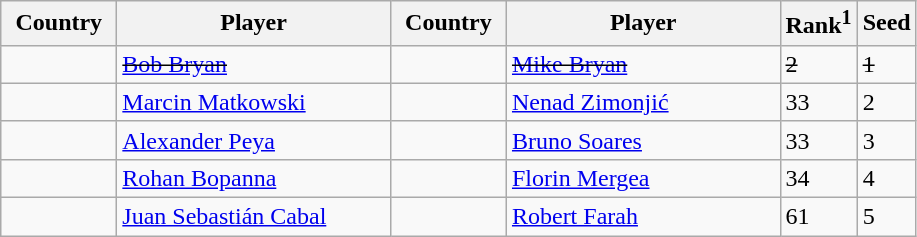<table class="sortable wikitable">
<tr>
<th width="70">Country</th>
<th width="175">Player</th>
<th width="70">Country</th>
<th width="175">Player</th>
<th>Rank<sup>1</sup></th>
<th>Seed</th>
</tr>
<tr>
<td><s></s></td>
<td><s><a href='#'>Bob Bryan</a></s></td>
<td><s></s></td>
<td><s><a href='#'>Mike Bryan</a></s></td>
<td><s>2</s></td>
<td><s>1</s></td>
</tr>
<tr>
<td></td>
<td><a href='#'>Marcin Matkowski</a></td>
<td></td>
<td><a href='#'>Nenad Zimonjić</a></td>
<td>33</td>
<td>2</td>
</tr>
<tr>
<td></td>
<td><a href='#'>Alexander Peya</a></td>
<td></td>
<td><a href='#'>Bruno Soares</a></td>
<td>33</td>
<td>3</td>
</tr>
<tr>
<td></td>
<td><a href='#'>Rohan Bopanna</a></td>
<td></td>
<td><a href='#'>Florin Mergea</a></td>
<td>34</td>
<td>4</td>
</tr>
<tr>
<td></td>
<td><a href='#'>Juan Sebastián Cabal</a></td>
<td></td>
<td><a href='#'>Robert Farah</a></td>
<td>61</td>
<td>5</td>
</tr>
</table>
